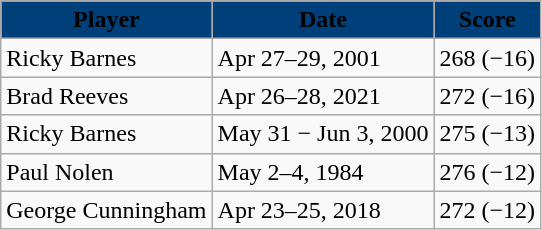<table class="wikitable">
<tr>
<th style="background:#00407a;"><span>Player</span></th>
<th style="background:#00407a;"><span>Date</span></th>
<th style="background:#00407a;"><span>Score</span></th>
</tr>
<tr>
<td>Ricky Barnes</td>
<td>Apr 27–29, 2001</td>
<td>268 (−16)</td>
</tr>
<tr>
<td>Brad Reeves</td>
<td>Apr 26–28, 2021</td>
<td>272 (−16)</td>
</tr>
<tr>
<td>Ricky Barnes</td>
<td>May 31 − Jun 3, 2000</td>
<td>275 (−13)</td>
</tr>
<tr>
<td>Paul Nolen</td>
<td>May 2–4, 1984</td>
<td>276 (−12)</td>
</tr>
<tr>
<td>George Cunningham</td>
<td>Apr 23–25, 2018</td>
<td>272 (−12)</td>
</tr>
</table>
